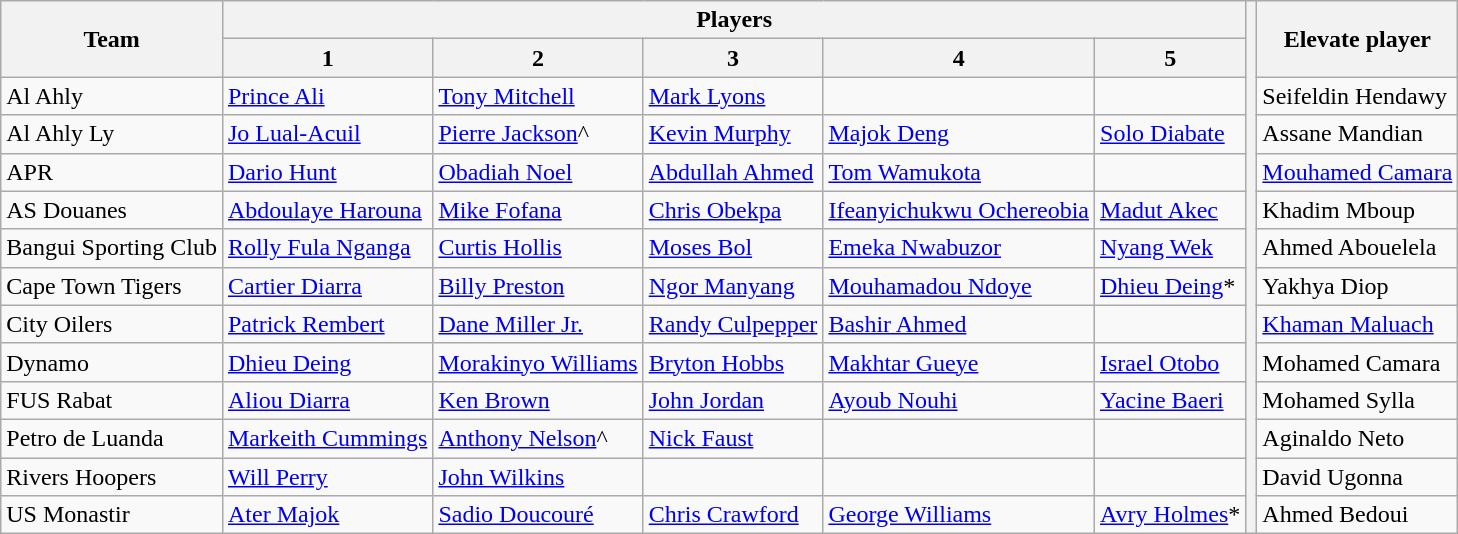<table class="wikitable">
<tr>
<th rowspan="2">Team</th>
<th colspan="5">Players</th>
<th rowspan="14"></th>
<th rowspan="2">Elevate player</th>
</tr>
<tr>
<th>1</th>
<th>2</th>
<th>3</th>
<th>4</th>
<th>5</th>
</tr>
<tr>
<td>Al Ahly</td>
<td> <a href='#'>Prince Ali</a></td>
<td> <a href='#'>Tony Mitchell</a></td>
<td> <a href='#'>Mark Lyons</a></td>
<td></td>
<td></td>
<td> Seifeldin Hendawy</td>
</tr>
<tr>
<td>Al Ahly Ly</td>
<td> <a href='#'>Jo Lual-Acuil</a></td>
<td> <a href='#'>Pierre Jackson</a>^</td>
<td> <a href='#'>Kevin Murphy</a></td>
<td> <a href='#'>Majok Deng</a></td>
<td> <a href='#'>Solo Diabate</a></td>
<td> Assane Mandian</td>
</tr>
<tr>
<td>APR</td>
<td> <a href='#'>Dario Hunt</a></td>
<td> <a href='#'>Obadiah Noel</a></td>
<td> <a href='#'>Abdullah Ahmed</a></td>
<td> <a href='#'>Tom Wamukota</a></td>
<td></td>
<td> <a href='#'>Mouhamed Camara</a></td>
</tr>
<tr>
<td>AS Douanes</td>
<td> <a href='#'>Abdoulaye Harouna</a></td>
<td> <a href='#'>Mike Fofana</a></td>
<td> <a href='#'>Chris Obekpa</a></td>
<td> <a href='#'>Ifeanyichukwu Ochereobia</a></td>
<td> <a href='#'>Madut Akec</a></td>
<td> Khadim Mboup</td>
</tr>
<tr>
<td>Bangui Sporting Club</td>
<td> <a href='#'>Rolly Fula Nganga</a></td>
<td> <a href='#'>Curtis Hollis</a></td>
<td> <a href='#'>Moses Bol</a></td>
<td> <a href='#'>Emeka Nwabuzor</a></td>
<td> <a href='#'>Nyang Wek</a></td>
<td> Ahmed Abouelela</td>
</tr>
<tr>
<td>Cape Town Tigers</td>
<td> <a href='#'>Cartier Diarra</a></td>
<td> <a href='#'>Billy Preston</a></td>
<td> <a href='#'>Ngor Manyang</a></td>
<td> <a href='#'>Mouhamadou Ndoye</a></td>
<td> <a href='#'>Dhieu Deing</a>*</td>
<td> Yakhya Diop</td>
</tr>
<tr>
<td>City Oilers</td>
<td> <a href='#'>Patrick Rembert</a></td>
<td> <a href='#'>Dane Miller Jr.</a></td>
<td> <a href='#'>Randy Culpepper</a></td>
<td> <a href='#'>Bashir Ahmed</a></td>
<td></td>
<td> <a href='#'>Khaman Maluach</a></td>
</tr>
<tr>
<td>Dynamo</td>
<td> <a href='#'>Dhieu Deing</a></td>
<td> <a href='#'>Morakinyo Williams</a></td>
<td> <a href='#'>Bryton Hobbs</a></td>
<td> <a href='#'>Makhtar Gueye</a></td>
<td> <a href='#'>Israel Otobo</a></td>
<td> Mohamed Camara</td>
</tr>
<tr>
<td>FUS Rabat</td>
<td> <a href='#'>Aliou Diarra</a></td>
<td> <a href='#'>Ken Brown</a></td>
<td> <a href='#'>John Jordan</a></td>
<td> <a href='#'>Ayoub Nouhi</a></td>
<td> <a href='#'>Yacine Baeri</a></td>
<td> Mohamed Sylla</td>
</tr>
<tr>
<td>Petro de Luanda</td>
<td> <a href='#'>Markeith Cummings</a></td>
<td> <a href='#'>Anthony Nelson</a>^</td>
<td> <a href='#'>Nick Faust</a></td>
<td></td>
<td></td>
<td> Aginaldo Neto</td>
</tr>
<tr>
<td>Rivers Hoopers</td>
<td> <a href='#'>Will Perry</a></td>
<td> <a href='#'>John Wilkins</a></td>
<td></td>
<td></td>
<td></td>
<td> David Ugonna</td>
</tr>
<tr>
<td>US Monastir</td>
<td> <a href='#'>Ater Majok</a></td>
<td> <a href='#'>Sadio Doucouré</a></td>
<td> <a href='#'>Chris Crawford</a></td>
<td> <a href='#'>George Williams</a></td>
<td> <a href='#'>Avry Holmes</a>*</td>
<td> Ahmed Bedoui</td>
</tr>
</table>
